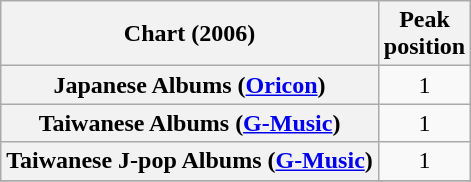<table class="wikitable plainrowheaders" style="text-align:center">
<tr>
<th scope="col">Chart (2006)</th>
<th scope="col">Peak<br>position</th>
</tr>
<tr>
<th scope="row">Japanese Albums (<a href='#'>Oricon</a>)</th>
<td>1</td>
</tr>
<tr>
<th scope="row">Taiwanese Albums (<a href='#'>G-Music</a>)</th>
<td style="text-align:center;">1</td>
</tr>
<tr>
<th scope="row">Taiwanese J-pop Albums (<a href='#'>G-Music</a>)</th>
<td>1</td>
</tr>
<tr>
</tr>
</table>
